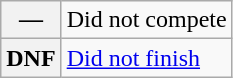<table class="wikitable">
<tr>
<th scope="row">—</th>
<td>Did not compete</td>
</tr>
<tr>
<th scope="row">DNF</th>
<td><a href='#'>Did not finish</a></td>
</tr>
</table>
